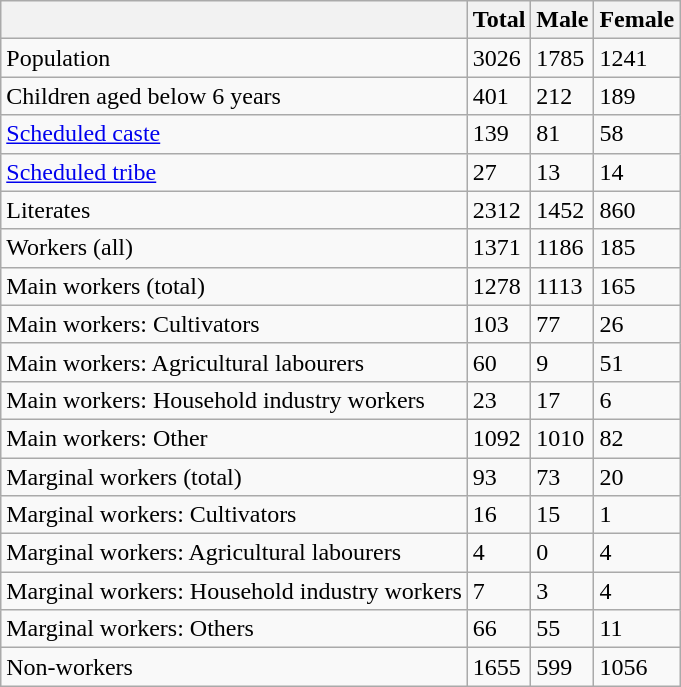<table class="wikitable sortable">
<tr>
<th></th>
<th>Total</th>
<th>Male</th>
<th>Female</th>
</tr>
<tr>
<td>Population</td>
<td>3026</td>
<td>1785</td>
<td>1241</td>
</tr>
<tr>
<td>Children aged below 6 years</td>
<td>401</td>
<td>212</td>
<td>189</td>
</tr>
<tr>
<td><a href='#'>Scheduled caste</a></td>
<td>139</td>
<td>81</td>
<td>58</td>
</tr>
<tr>
<td><a href='#'>Scheduled tribe</a></td>
<td>27</td>
<td>13</td>
<td>14</td>
</tr>
<tr>
<td>Literates</td>
<td>2312</td>
<td>1452</td>
<td>860</td>
</tr>
<tr>
<td>Workers (all)</td>
<td>1371</td>
<td>1186</td>
<td>185</td>
</tr>
<tr>
<td>Main workers (total)</td>
<td>1278</td>
<td>1113</td>
<td>165</td>
</tr>
<tr>
<td>Main workers: Cultivators</td>
<td>103</td>
<td>77</td>
<td>26</td>
</tr>
<tr>
<td>Main workers: Agricultural labourers</td>
<td>60</td>
<td>9</td>
<td>51</td>
</tr>
<tr>
<td>Main workers: Household industry workers</td>
<td>23</td>
<td>17</td>
<td>6</td>
</tr>
<tr>
<td>Main workers: Other</td>
<td>1092</td>
<td>1010</td>
<td>82</td>
</tr>
<tr>
<td>Marginal workers (total)</td>
<td>93</td>
<td>73</td>
<td>20</td>
</tr>
<tr>
<td>Marginal workers: Cultivators</td>
<td>16</td>
<td>15</td>
<td>1</td>
</tr>
<tr>
<td>Marginal workers: Agricultural labourers</td>
<td>4</td>
<td>0</td>
<td>4</td>
</tr>
<tr>
<td>Marginal workers: Household industry workers</td>
<td>7</td>
<td>3</td>
<td>4</td>
</tr>
<tr>
<td>Marginal workers: Others</td>
<td>66</td>
<td>55</td>
<td>11</td>
</tr>
<tr>
<td>Non-workers</td>
<td>1655</td>
<td>599</td>
<td>1056</td>
</tr>
</table>
